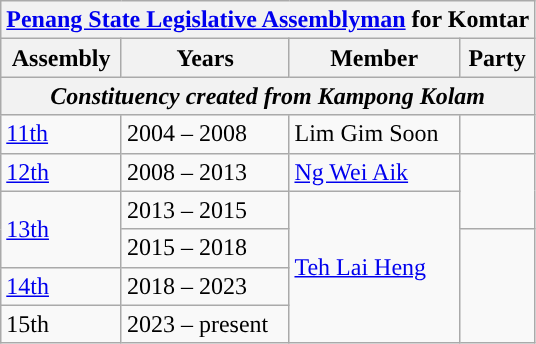<table class="wikitable">
<tr>
<th colspan="4"><a href='#'>Penang State Legislative Assemblyman</a> for Komtar</th>
</tr>
<tr>
<th>Assembly</th>
<th>Years</th>
<th>Member</th>
<th>Party</th>
</tr>
<tr>
<th colspan="4" align="center"><em>Constituency created from Kampong Kolam</em></th>
</tr>
<tr>
<td><a href='#'>11th</a></td>
<td>2004 – 2008</td>
<td>Lim Gim Soon</td>
<td></td>
</tr>
<tr>
<td><a href='#'>12th</a></td>
<td>2008 – 2013</td>
<td><a href='#'>Ng Wei Aik</a></td>
<td rowspan="2"></td>
</tr>
<tr>
<td rowspan=2><a href='#'>13th</a></td>
<td>2013 – 2015</td>
<td rowspan=4><a href='#'>Teh Lai Heng</a></td>
</tr>
<tr>
<td>2015 – 2018</td>
<td rowspan=3></td>
</tr>
<tr>
<td><a href='#'>14th</a></td>
<td>2018 – 2023</td>
</tr>
<tr>
<td>15th</td>
<td>2023 – present</td>
</tr>
</table>
